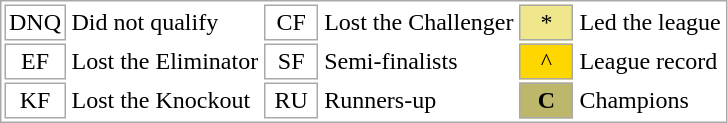<table cellpadding=2 style="border:1px solid DarkGray; font-size:100%">
<tr>
<td style="border:1px solid DarkGray; width: 30px" align=center>DNQ</td>
<td>Did not qualify</td>
<td style="border:1px solid DarkGray; width: 30px" align=center>CF</td>
<td>Lost the Challenger</td>
<td bgcolor="Khaki" style="border:1px solid DarkGray; width: 30px" align=center>*</td>
<td>Led the league</td>
</tr>
<tr>
<td style="border:1px solid DarkGray; width: 30px" align=center>EF</td>
<td>Lost the Eliminator</td>
<td style="border:1px solid DarkGray; width: 30px" align=center>SF</td>
<td>Semi-finalists</td>
<td bgcolor="Gold" style="border:1px solid DarkGray; width: 30px" align="center">^</td>
<td>League record</td>
</tr>
<tr>
<td style="border:1px solid DarkGray; width: 30px" align=center>KF</td>
<td>Lost the Knockout</td>
<td style="border:1px solid DarkGray; width: 30px" align=center>RU</td>
<td>Runners-up</td>
<td bgcolor="DarkKhaki" style="border:1px solid DarkGray; width: 30px" align=center><strong>C</strong></td>
<td>Champions</td>
</tr>
</table>
